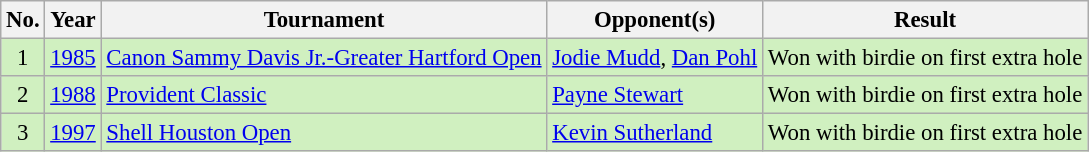<table class="wikitable" style="font-size:95%;">
<tr>
<th>No.</th>
<th>Year</th>
<th>Tournament</th>
<th>Opponent(s)</th>
<th>Result</th>
</tr>
<tr style="background:#D0F0C0;">
<td align=center>1</td>
<td><a href='#'>1985</a></td>
<td><a href='#'>Canon Sammy Davis Jr.-Greater Hartford Open</a></td>
<td> <a href='#'>Jodie Mudd</a>,  <a href='#'>Dan Pohl</a></td>
<td>Won with birdie on first extra hole</td>
</tr>
<tr style="background:#D0F0C0;">
<td align=center>2</td>
<td><a href='#'>1988</a></td>
<td><a href='#'>Provident Classic</a></td>
<td> <a href='#'>Payne Stewart</a></td>
<td>Won with birdie on first extra hole</td>
</tr>
<tr style="background:#D0F0C0;">
<td align=center>3</td>
<td><a href='#'>1997</a></td>
<td><a href='#'>Shell Houston Open</a></td>
<td> <a href='#'>Kevin Sutherland</a></td>
<td>Won with birdie on first extra hole</td>
</tr>
</table>
